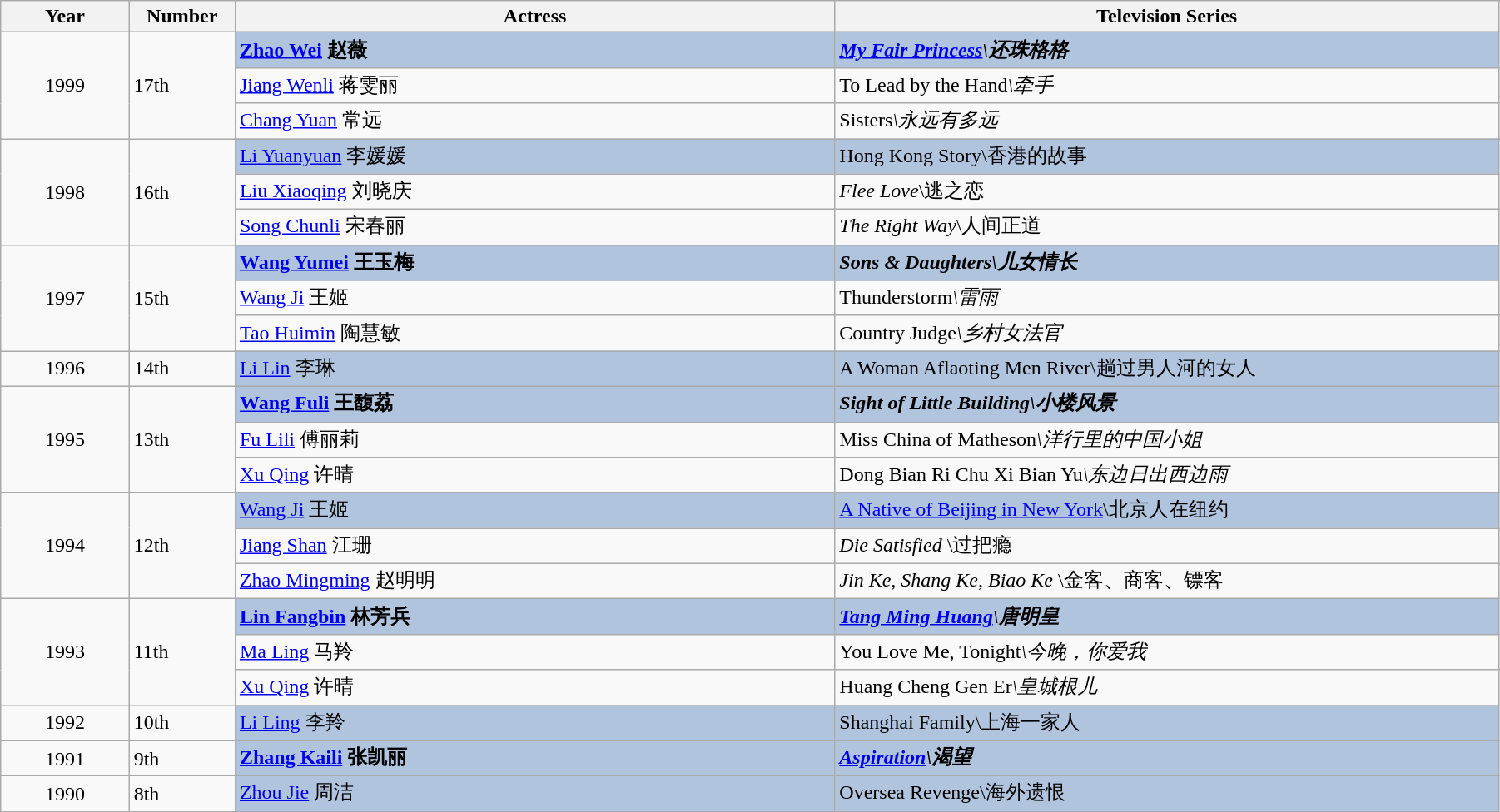<table class="wikitable" width="95%" align="center">
<tr>
<th width="6%">Year</th>
<th width="4%">Number</th>
<th width="28%">Actress</th>
<th width="31%">Television Series</th>
</tr>
<tr>
<td rowspan="3" style="text-align:center;">1999</td>
<td rowspan="3">17th</td>
<td style="background:#B0C4DE;"><strong><a href='#'>Zhao Wei</a> 赵薇</strong></td>
<td style="background:#B0C4DE;"><strong><em><a href='#'>My Fair Princess</a><em>\还珠格格<strong></td>
</tr>
<tr>
<td><a href='#'>Jiang Wenli</a> 蒋雯丽</td>
<td></em>To Lead by the Hand<em>\牵手</td>
</tr>
<tr>
<td><a href='#'>Chang Yuan</a> 常远</td>
<td></em>Sisters<em>\永远有多远</td>
</tr>
<tr>
<td rowspan="3" style="text-align:center;">1998</td>
<td rowspan="3">16th</td>
<td style="background:#B0C4DE;"></strong><a href='#'>Li Yuanyuan</a> 李媛媛<strong></td>
<td style="background:#B0C4DE;"></em></strong>Hong Kong Story</em>\香港的故事</strong></td>
</tr>
<tr>
<td><a href='#'>Liu Xiaoqing</a> 刘晓庆</td>
<td><em>Flee Love</em>\逃之恋</td>
</tr>
<tr>
<td><a href='#'>Song Chunli</a> 宋春丽</td>
<td><em>The Right Way</em>\人间正道</td>
</tr>
<tr>
<td rowspan="3" style="text-align:center;">1997</td>
<td rowspan="3">15th</td>
<td style="background:#B0C4DE;"><strong><a href='#'>Wang Yumei</a> 王玉梅</strong></td>
<td style="background:#B0C4DE;"><strong><em>Sons & Daughters<em>\儿女情长<strong></td>
</tr>
<tr>
<td><a href='#'>Wang Ji</a> 王姬</td>
<td></em>Thunderstorm<em>\雷雨</td>
</tr>
<tr>
<td><a href='#'>Tao Huimin</a> 陶慧敏</td>
<td></em>Country Judge<em>\乡村女法官</td>
</tr>
<tr>
<td rowspan="1" style="text-align:center;">1996</td>
<td rowspan="1">14th</td>
<td style="background:#B0C4DE;"></strong><a href='#'>Li Lin</a> 李琳<strong></td>
<td style="background:#B0C4DE;"></em></strong>A Woman Aflaoting Men River</em>\趟过男人河的女人</strong></td>
</tr>
<tr>
<td rowspan="3" style="text-align:center;">1995</td>
<td rowspan="3">13th</td>
<td style="background:#B0C4DE;"><strong><a href='#'>Wang Fuli</a> 王馥荔</strong></td>
<td style="background:#B0C4DE;"><strong><em>Sight of Little Building<em>\小楼风景<strong></td>
</tr>
<tr>
<td><a href='#'>Fu Lili</a> 傅丽莉</td>
<td></em>Miss China of Matheson<em>\洋行里的中国小姐</td>
</tr>
<tr>
<td><a href='#'>Xu Qing</a> 许晴</td>
<td></em>Dong Bian Ri Chu Xi Bian Yu<em>\东边日出西边雨</td>
</tr>
<tr>
<td rowspan="3" style="text-align:center;">1994</td>
<td rowspan="3">12th</td>
<td style="background:#B0C4DE;"></strong><a href='#'>Wang Ji</a> 王姬<strong></td>
<td style="background:#B0C4DE;"></em></strong><a href='#'>A Native of Beijing in New York</a></em>\北京人在纽约</strong></td>
</tr>
<tr>
<td><a href='#'>Jiang Shan</a> 江珊</td>
<td><em>Die Satisfied </em>\过把瘾</td>
</tr>
<tr>
<td><a href='#'>Zhao Mingming</a> 赵明明</td>
<td><em>Jin Ke, Shang Ke, Biao Ke </em>\金客、商客、镖客</td>
</tr>
<tr>
<td rowspan="3" style="text-align:center;">1993</td>
<td rowspan="3">11th</td>
<td style="background:#B0C4DE;"><strong><a href='#'>Lin Fangbin</a> 林芳兵</strong></td>
<td style="background:#B0C4DE;"><strong><em><a href='#'>Tang Ming Huang</a><em>\唐明皇<strong></td>
</tr>
<tr>
<td><a href='#'>Ma Ling</a> 马羚</td>
<td></em>You Love Me, Tonight<em>\今晚，你爱我</td>
</tr>
<tr>
<td><a href='#'>Xu Qing</a> 许晴</td>
<td></em>Huang Cheng Gen Er<em>\皇城根儿</td>
</tr>
<tr>
<td rowspan="1" style="text-align:center;">1992</td>
<td rowspan="1">10th</td>
<td style="background:#B0C4DE;"></strong><a href='#'>Li Ling</a> 李羚<strong></td>
<td style="background:#B0C4DE;"></em></strong>Shanghai Family</em>\上海一家人</strong></td>
</tr>
<tr>
<td rowspan="1" style="text-align:center;">1991</td>
<td rowspan="1">9th</td>
<td style="background:#B0C4DE;"><strong><a href='#'>Zhang Kaili</a> 张凯丽</strong></td>
<td style="background:#B0C4DE;"><strong><em><a href='#'>Aspiration</a><em>\渴望<strong></td>
</tr>
<tr>
<td rowspan="1" style="text-align:center;">1990</td>
<td rowspan="1">8th</td>
<td style="background:#B0C4DE;"></strong><a href='#'>Zhou Jie</a> 周洁<strong></td>
<td style="background:#B0C4DE;"></em></strong>Oversea Revenge</em>\海外遗恨</strong></td>
</tr>
</table>
